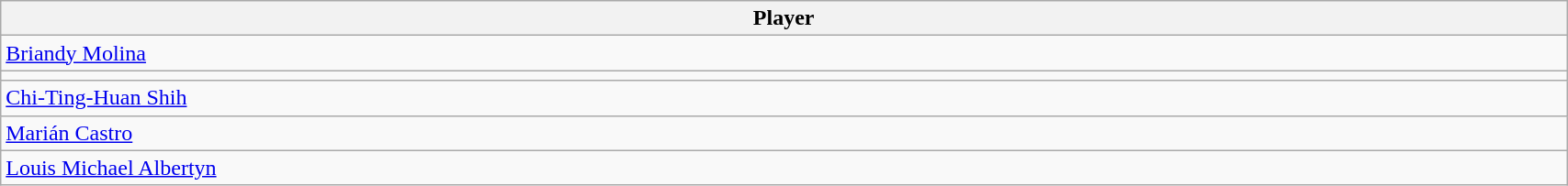<table class="wikitable" style="border-collapse:collapse; width:90%">
<tr>
<th>Player</th>
</tr>
<tr>
<td> <a href='#'>Briandy Molina</a></td>
</tr>
<tr>
<td> </td>
</tr>
<tr>
<td> <a href='#'>Chi-Ting-Huan Shih</a></td>
</tr>
<tr>
<td> <a href='#'>Marián Castro</a></td>
</tr>
<tr>
<td> <a href='#'>Louis Michael Albertyn</a></td>
</tr>
</table>
